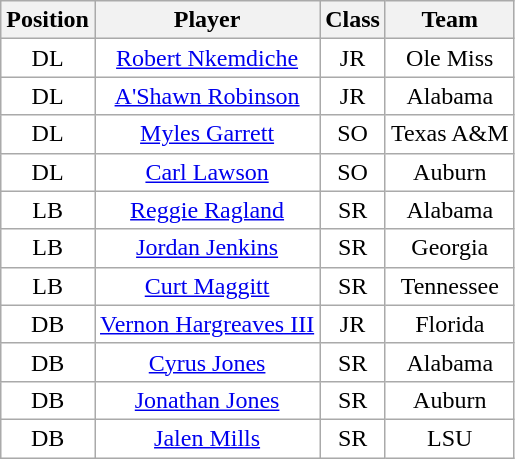<table class="wikitable sortable">
<tr>
<th>Position</th>
<th>Player</th>
<th>Class</th>
<th>Team</th>
</tr>
<tr style="text-align:center;">
<td style="background:white">DL</td>
<td style="background:white"><a href='#'>Robert Nkemdiche</a></td>
<td style="background:white">JR</td>
<td style="background:white">Ole Miss</td>
</tr>
<tr style="text-align:center;">
<td style="background:white">DL</td>
<td style="background:white"><a href='#'>A'Shawn Robinson</a></td>
<td style="background:white">JR</td>
<td style="background:white">Alabama</td>
</tr>
<tr style="text-align:center;">
<td style="background:white">DL</td>
<td style="background:white"><a href='#'>Myles Garrett</a></td>
<td style="background:white">SO</td>
<td style="background:white">Texas A&M</td>
</tr>
<tr style="text-align:center;">
<td style="background:white">DL</td>
<td style="background:white"><a href='#'>Carl Lawson</a></td>
<td style="background:white">SO</td>
<td style="background:white">Auburn</td>
</tr>
<tr style="text-align:center;">
<td style="background:white">LB</td>
<td style="background:white"><a href='#'>Reggie Ragland</a></td>
<td style="background:white">SR</td>
<td style="background:white">Alabama</td>
</tr>
<tr style="text-align:center;">
<td style="background:white">LB</td>
<td style="background:white"><a href='#'>Jordan Jenkins</a></td>
<td style="background:white">SR</td>
<td style="background:white">Georgia</td>
</tr>
<tr style="text-align:center;">
<td style="background:white">LB</td>
<td style="background:white"><a href='#'>Curt Maggitt</a></td>
<td style="background:white">SR</td>
<td style="background:white">Tennessee</td>
</tr>
<tr style="text-align:center;">
<td style="background:white">DB</td>
<td style="background:white"><a href='#'>Vernon Hargreaves III</a></td>
<td style="background:white">JR</td>
<td style="background:white">Florida</td>
</tr>
<tr style="text-align:center;">
<td style="background:white">DB</td>
<td style="background:white"><a href='#'>Cyrus Jones</a></td>
<td style="background:white">SR</td>
<td style="background:white">Alabama</td>
</tr>
<tr style="text-align:center;">
<td style="background:white">DB</td>
<td style="background:white"><a href='#'>Jonathan Jones</a></td>
<td style="background:white">SR</td>
<td style="background:white">Auburn</td>
</tr>
<tr style="text-align:center;">
<td style="background:white">DB</td>
<td style="background:white"><a href='#'>Jalen Mills</a></td>
<td style="background:white">SR</td>
<td style="background:white">LSU</td>
</tr>
</table>
